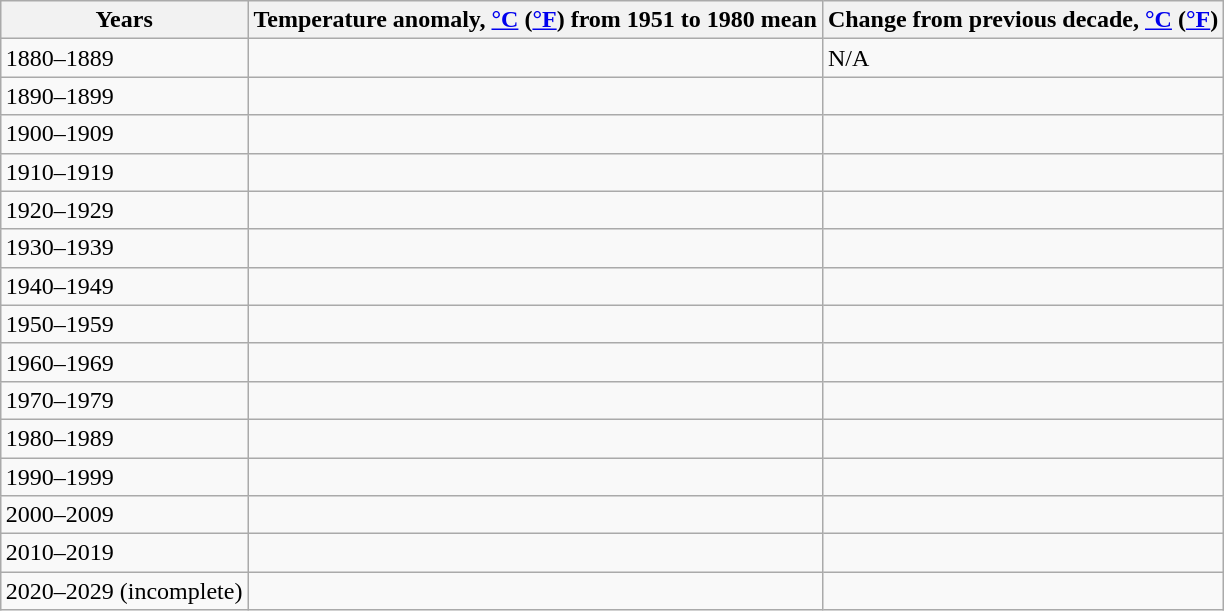<table class="wikitable sortable" style="margin:auto;">
<tr>
<th>Years</th>
<th>Temperature anomaly, <a href='#'>°C</a> (<a href='#'>°F</a>) from 1951 to 1980 mean</th>
<th>Change from previous decade, <a href='#'>°C</a> (<a href='#'>°F</a>)</th>
</tr>
<tr>
<td>1880–1889</td>
<td></td>
<td>N/A</td>
</tr>
<tr>
<td>1890–1899</td>
<td></td>
<td></td>
</tr>
<tr>
<td>1900–1909</td>
<td></td>
<td></td>
</tr>
<tr>
<td>1910–1919</td>
<td></td>
<td></td>
</tr>
<tr>
<td>1920–1929</td>
<td></td>
<td></td>
</tr>
<tr>
<td>1930–1939</td>
<td></td>
<td></td>
</tr>
<tr>
<td>1940–1949</td>
<td></td>
<td></td>
</tr>
<tr>
<td>1950–1959</td>
<td></td>
<td></td>
</tr>
<tr>
<td>1960–1969</td>
<td></td>
<td></td>
</tr>
<tr>
<td>1970–1979</td>
<td></td>
<td></td>
</tr>
<tr>
<td>1980–1989</td>
<td></td>
<td></td>
</tr>
<tr>
<td>1990–1999</td>
<td></td>
<td></td>
</tr>
<tr>
<td>2000–2009</td>
<td></td>
<td></td>
</tr>
<tr>
<td>2010–2019</td>
<td></td>
<td></td>
</tr>
<tr>
<td>2020–2029 (incomplete)</td>
<td></td>
<td></td>
</tr>
</table>
